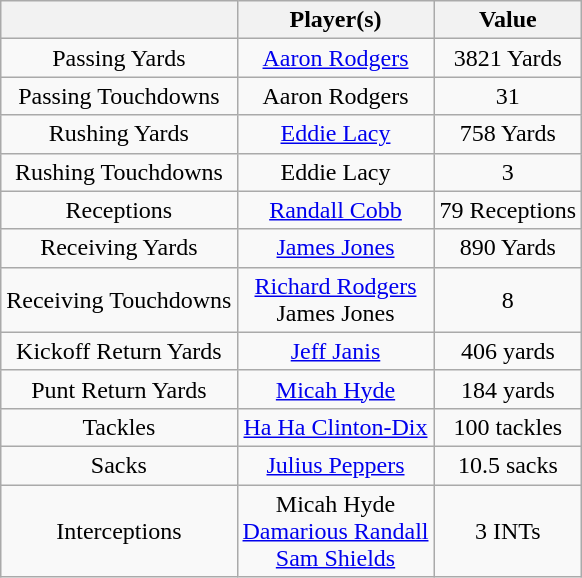<table class="wikitable">
<tr>
<th></th>
<th>Player(s)</th>
<th>Value</th>
</tr>
<tr style="background:#fdo; text-align:center;">
<td>Passing Yards</td>
<td><a href='#'>Aaron Rodgers</a></td>
<td>3821 Yards</td>
</tr>
<tr style="background:#fdo; text-align:center;">
<td>Passing Touchdowns</td>
<td>Aaron Rodgers</td>
<td>31</td>
</tr>
<tr style="background:#fdo; text-align:center;">
<td>Rushing Yards</td>
<td><a href='#'>Eddie Lacy</a></td>
<td>758 Yards</td>
</tr>
<tr style="background:#fdo; text-align:center;">
<td>Rushing Touchdowns</td>
<td>Eddie Lacy</td>
<td>3</td>
</tr>
<tr style="background:#fdo; text-align:center;">
<td>Receptions</td>
<td><a href='#'>Randall Cobb</a></td>
<td>79 Receptions</td>
</tr>
<tr style="background:#fdo; text-align:center;">
<td>Receiving Yards</td>
<td><a href='#'>James Jones</a></td>
<td>890 Yards</td>
</tr>
<tr style="background:#fdo; text-align:center;">
<td>Receiving Touchdowns</td>
<td><a href='#'>Richard Rodgers</a><br>James Jones</td>
<td>8</td>
</tr>
<tr style="background:#fdo; text-align:center;">
<td>Kickoff Return Yards</td>
<td><a href='#'>Jeff Janis</a></td>
<td>406 yards</td>
</tr>
<tr style="background:#fdo; text-align:center;">
<td>Punt Return Yards</td>
<td><a href='#'>Micah Hyde</a></td>
<td>184 yards</td>
</tr>
<tr style="background:#fdo; text-align:center;">
<td>Tackles</td>
<td><a href='#'>Ha Ha Clinton-Dix</a></td>
<td>100 tackles</td>
</tr>
<tr style="background:#fdo; text-align:center;">
<td>Sacks</td>
<td><a href='#'>Julius Peppers</a></td>
<td>10.5 sacks</td>
</tr>
<tr style="background:#fdo; text-align:center;">
<td>Interceptions</td>
<td>Micah Hyde<br><a href='#'>Damarious Randall</a><br><a href='#'>Sam Shields</a></td>
<td>3 INTs</td>
</tr>
</table>
